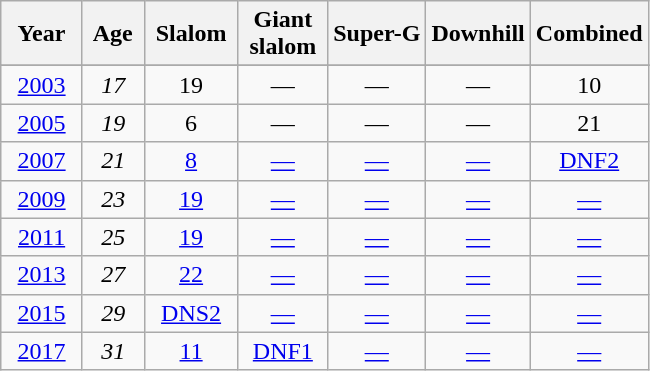<table class=wikitable style="text-align:center">
<tr>
<th>  Year  </th>
<th> Age </th>
<th> Slalom </th>
<th>Giant<br> slalom </th>
<th>Super-G</th>
<th>Downhill</th>
<th>Combined</th>
</tr>
<tr>
</tr>
<tr>
<td><a href='#'>2003</a></td>
<td><em>17</em></td>
<td>19</td>
<td>—</td>
<td>—</td>
<td>—</td>
<td>10</td>
</tr>
<tr>
<td><a href='#'>2005</a></td>
<td><em>19</em></td>
<td>6</td>
<td>—</td>
<td>—</td>
<td>—</td>
<td>21</td>
</tr>
<tr>
<td><a href='#'>2007</a></td>
<td><em>21</em></td>
<td><a href='#'>8</a></td>
<td><a href='#'>—</a></td>
<td><a href='#'>—</a></td>
<td><a href='#'>—</a></td>
<td><a href='#'>DNF2</a></td>
</tr>
<tr>
<td><a href='#'>2009</a></td>
<td><em>23</em></td>
<td><a href='#'>19</a></td>
<td><a href='#'>—</a></td>
<td><a href='#'>—</a></td>
<td><a href='#'>—</a></td>
<td><a href='#'>—</a></td>
</tr>
<tr>
<td><a href='#'>2011</a></td>
<td><em>25</em></td>
<td><a href='#'>19</a></td>
<td><a href='#'>—</a></td>
<td><a href='#'>—</a></td>
<td><a href='#'>—</a></td>
<td><a href='#'>—</a></td>
</tr>
<tr>
<td><a href='#'>2013</a></td>
<td><em>27</em></td>
<td><a href='#'>22</a></td>
<td><a href='#'>—</a></td>
<td><a href='#'>—</a></td>
<td><a href='#'>—</a></td>
<td><a href='#'>—</a></td>
</tr>
<tr>
<td><a href='#'>2015</a></td>
<td><em>29</em></td>
<td><a href='#'>DNS2</a></td>
<td><a href='#'>—</a></td>
<td><a href='#'>—</a></td>
<td><a href='#'>—</a></td>
<td><a href='#'>—</a></td>
</tr>
<tr>
<td><a href='#'>2017</a></td>
<td><em>31</em></td>
<td><a href='#'>11</a></td>
<td><a href='#'>DNF1</a></td>
<td><a href='#'>—</a></td>
<td><a href='#'>—</a></td>
<td><a href='#'>—</a></td>
</tr>
</table>
